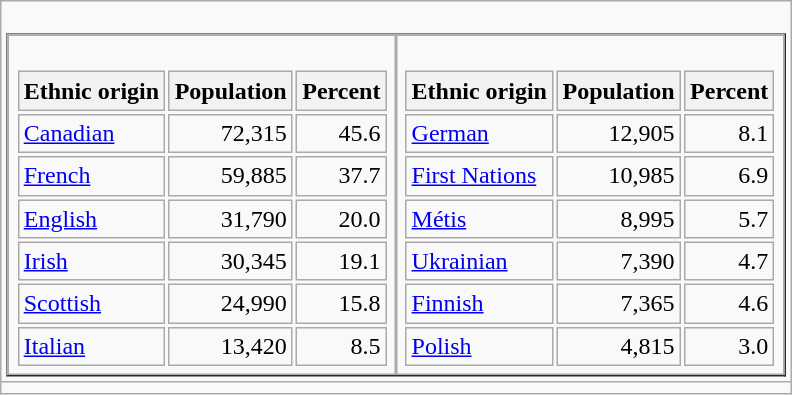<table class="wikitable" style="margin:1em auto;">
<tr>
<td><br><table border="1" cellspacing="0" cellpadding="5">
<tr>
<td valign="top"><br><table>
<tr style="background:#efefef;">
<th>Ethnic origin</th>
<th>Population</th>
<th>Percent</th>
</tr>
<tr>
<td><a href='#'>Canadian</a></td>
<td style="text-align:right;">72,315</td>
<td style="text-align:right;">45.6</td>
</tr>
<tr>
<td><a href='#'>French</a></td>
<td style="text-align:right;">59,885</td>
<td style="text-align:right;">37.7</td>
</tr>
<tr>
<td><a href='#'>English</a></td>
<td style="text-align:right;">31,790</td>
<td style="text-align:right;">20.0</td>
</tr>
<tr>
<td><a href='#'>Irish</a></td>
<td style="text-align:right;">30,345</td>
<td style="text-align:right;">19.1</td>
</tr>
<tr>
<td><a href='#'>Scottish</a></td>
<td style="text-align:right;">24,990</td>
<td style="text-align:right;">15.8</td>
</tr>
<tr>
<td><a href='#'>Italian</a></td>
<td style="text-align:right;">13,420</td>
<td style="text-align:right;">8.5</td>
</tr>
</table>
</td>
<td valign="top"><br><table>
<tr style="background:#efefef;">
<th>Ethnic origin</th>
<th>Population</th>
<th>Percent</th>
</tr>
<tr>
<td><a href='#'>German</a></td>
<td style="text-align:right;">12,905</td>
<td style="text-align:right;">8.1</td>
</tr>
<tr>
<td><a href='#'>First Nations</a></td>
<td style="text-align:right;">10,985</td>
<td style="text-align:right;">6.9</td>
</tr>
<tr>
<td><a href='#'>Métis</a></td>
<td style="text-align:right;">8,995</td>
<td style="text-align:right;">5.7</td>
</tr>
<tr>
<td><a href='#'>Ukrainian</a></td>
<td style="text-align:right;">7,390</td>
<td style="text-align:right;">4.7</td>
</tr>
<tr>
<td><a href='#'>Finnish</a></td>
<td style="text-align:right;">7,365</td>
<td style="text-align:right;">4.6</td>
</tr>
<tr>
<td><a href='#'>Polish</a></td>
<td style="text-align:right;">4,815</td>
<td style="text-align:right;">3.0</td>
</tr>
</table>
</td>
</tr>
</table>
</td>
</tr>
<tr>
<td></td>
</tr>
</table>
